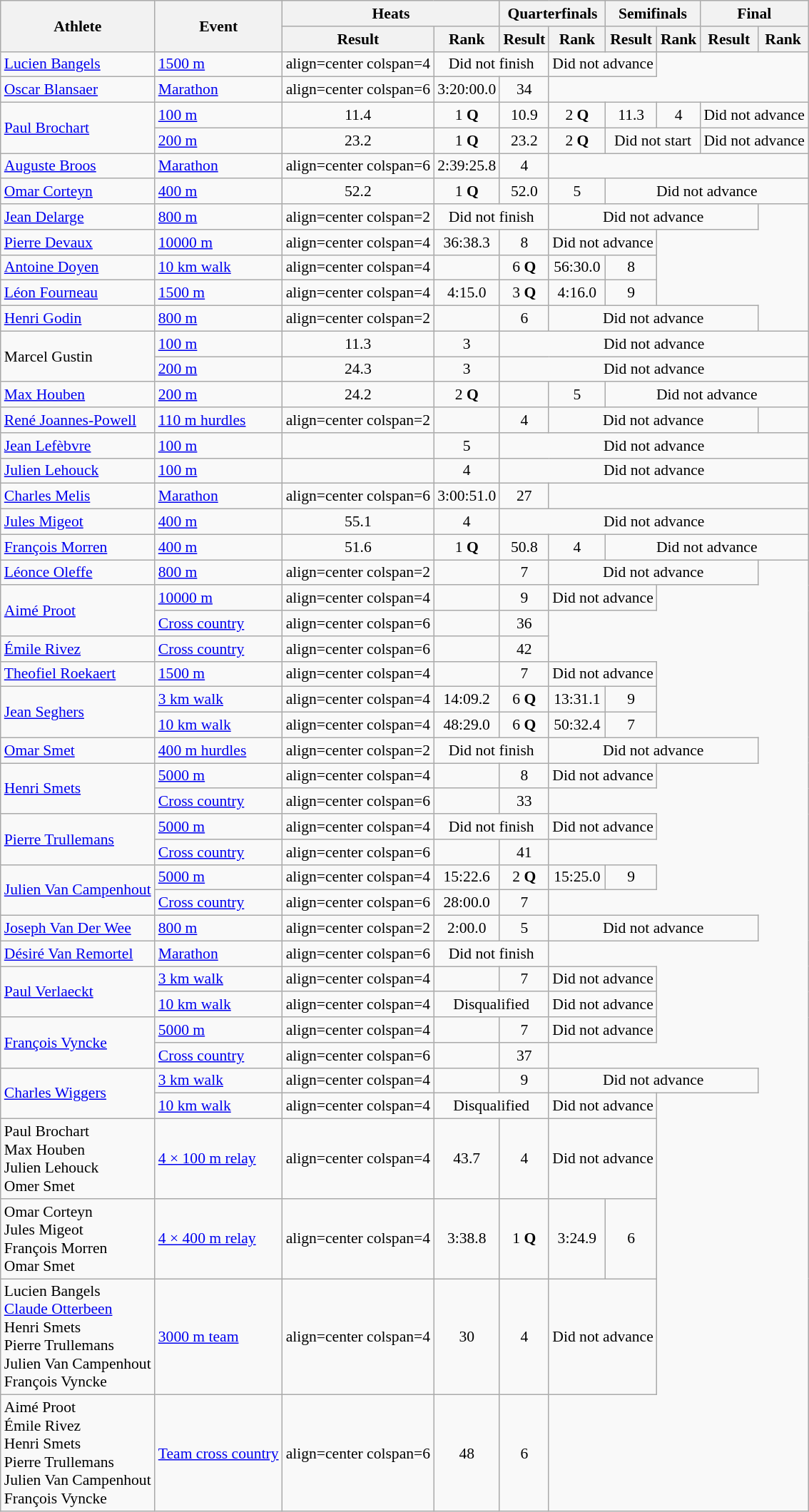<table class=wikitable style="font-size:90%">
<tr>
<th rowspan=2>Athlete</th>
<th rowspan=2>Event</th>
<th colspan=2>Heats</th>
<th colspan=2>Quarterfinals</th>
<th colspan=2>Semifinals</th>
<th colspan=2>Final</th>
</tr>
<tr>
<th>Result</th>
<th>Rank</th>
<th>Result</th>
<th>Rank</th>
<th>Result</th>
<th>Rank</th>
<th>Result</th>
<th>Rank</th>
</tr>
<tr>
<td><a href='#'>Lucien Bangels</a></td>
<td><a href='#'>1500 m</a></td>
<td>align=center colspan=4 </td>
<td align=center colspan=2>Did not finish</td>
<td align=center colspan=2>Did not advance</td>
</tr>
<tr>
<td><a href='#'>Oscar Blansaer</a></td>
<td><a href='#'>Marathon</a></td>
<td>align=center colspan=6 </td>
<td align=center>3:20:00.0</td>
<td align=center>34</td>
</tr>
<tr>
<td rowspan=2><a href='#'>Paul Brochart</a></td>
<td><a href='#'>100 m</a></td>
<td align=center>11.4</td>
<td align=center>1 <strong>Q</strong></td>
<td align=center>10.9</td>
<td align=center>2 <strong>Q</strong></td>
<td align=center>11.3</td>
<td align=center>4</td>
<td align=center colspan=2>Did not advance</td>
</tr>
<tr>
<td><a href='#'>200 m</a></td>
<td align=center>23.2</td>
<td align=center>1 <strong>Q</strong></td>
<td align=center>23.2</td>
<td align=center>2 <strong>Q</strong></td>
<td align=center colspan=2>Did not start</td>
<td align=center colspan=2>Did not advance</td>
</tr>
<tr>
<td><a href='#'>Auguste Broos</a></td>
<td><a href='#'>Marathon</a></td>
<td>align=center colspan=6 </td>
<td align=center>2:39:25.8</td>
<td align=center>4</td>
</tr>
<tr>
<td><a href='#'>Omar Corteyn</a></td>
<td><a href='#'>400 m</a></td>
<td align=center>52.2</td>
<td align=center>1 <strong>Q</strong></td>
<td align=center>52.0</td>
<td align=center>5</td>
<td align=center colspan=4>Did not advance</td>
</tr>
<tr>
<td><a href='#'>Jean Delarge</a></td>
<td><a href='#'>800 m</a></td>
<td>align=center colspan=2 </td>
<td align=center colspan=2>Did not finish</td>
<td align=center colspan=4>Did not advance</td>
</tr>
<tr>
<td><a href='#'>Pierre Devaux</a></td>
<td><a href='#'>10000 m</a></td>
<td>align=center colspan=4 </td>
<td align=center>36:38.3</td>
<td align=center>8</td>
<td align=center colspan=2>Did not advance</td>
</tr>
<tr>
<td><a href='#'>Antoine Doyen</a></td>
<td><a href='#'>10 km walk</a></td>
<td>align=center colspan=4 </td>
<td align=center></td>
<td align=center>6 <strong>Q</strong></td>
<td align=center>56:30.0</td>
<td align=center>8</td>
</tr>
<tr>
<td><a href='#'>Léon Fourneau</a></td>
<td><a href='#'>1500 m</a></td>
<td>align=center colspan=4 </td>
<td align=center>4:15.0</td>
<td align=center>3 <strong>Q</strong></td>
<td align=center>4:16.0</td>
<td align=center>9</td>
</tr>
<tr>
<td><a href='#'>Henri Godin</a></td>
<td><a href='#'>800 m</a></td>
<td>align=center colspan=2 </td>
<td align=center></td>
<td align=center>6</td>
<td align=center colspan=4>Did not advance</td>
</tr>
<tr>
<td rowspan=2>Marcel Gustin</td>
<td><a href='#'>100 m</a></td>
<td align=center>11.3</td>
<td align=center>3</td>
<td align=center colspan=6>Did not advance</td>
</tr>
<tr>
<td><a href='#'>200 m</a></td>
<td align=center>24.3</td>
<td align=center>3</td>
<td align=center colspan=6>Did not advance</td>
</tr>
<tr>
<td><a href='#'>Max Houben</a></td>
<td><a href='#'>200 m</a></td>
<td align=center>24.2</td>
<td align=center>2 <strong>Q</strong></td>
<td align=center></td>
<td align=center>5</td>
<td align=center colspan=4>Did not advance</td>
</tr>
<tr>
<td><a href='#'>René Joannes-Powell</a></td>
<td><a href='#'>110 m hurdles</a></td>
<td>align=center colspan=2 </td>
<td align=center></td>
<td align=center>4</td>
<td align=center colspan=4>Did not advance</td>
</tr>
<tr>
<td><a href='#'>Jean Lefèbvre</a></td>
<td><a href='#'>100 m</a></td>
<td align=center></td>
<td align=center>5</td>
<td align=center colspan=6>Did not advance</td>
</tr>
<tr>
<td><a href='#'>Julien Lehouck</a></td>
<td><a href='#'>100 m</a></td>
<td align=center></td>
<td align=center>4</td>
<td align=center colspan=6>Did not advance</td>
</tr>
<tr>
<td><a href='#'>Charles Melis</a></td>
<td><a href='#'>Marathon</a></td>
<td>align=center colspan=6 </td>
<td align=center>3:00:51.0</td>
<td align=center>27</td>
</tr>
<tr>
<td><a href='#'>Jules Migeot</a></td>
<td><a href='#'>400 m</a></td>
<td align=center>55.1</td>
<td align=center>4</td>
<td align=center colspan=6>Did not advance</td>
</tr>
<tr>
<td><a href='#'>François Morren</a></td>
<td><a href='#'>400 m</a></td>
<td align=center>51.6</td>
<td align=center>1 <strong>Q</strong></td>
<td align=center>50.8</td>
<td align=center>4</td>
<td align=center colspan=4>Did not advance</td>
</tr>
<tr>
<td><a href='#'>Léonce Oleffe</a></td>
<td><a href='#'>800 m</a></td>
<td>align=center colspan=2 </td>
<td align=center></td>
<td align=center>7</td>
<td align=center colspan=4>Did not advance</td>
</tr>
<tr>
<td rowspan=2><a href='#'>Aimé Proot</a></td>
<td><a href='#'>10000 m</a></td>
<td>align=center colspan=4 </td>
<td align=center></td>
<td align=center>9</td>
<td align=center colspan=2>Did not advance</td>
</tr>
<tr>
<td><a href='#'>Cross country</a></td>
<td>align=center colspan=6 </td>
<td align=center></td>
<td align=center>36</td>
</tr>
<tr>
<td><a href='#'>Émile Rivez</a></td>
<td><a href='#'>Cross country</a></td>
<td>align=center colspan=6 </td>
<td align=center></td>
<td align=center>42</td>
</tr>
<tr>
<td><a href='#'>Theofiel Roekaert</a></td>
<td><a href='#'>1500 m</a></td>
<td>align=center colspan=4 </td>
<td align=center></td>
<td align=center>7</td>
<td align=center colspan=2>Did not advance</td>
</tr>
<tr>
<td rowspan=2><a href='#'>Jean Seghers</a></td>
<td><a href='#'>3 km walk</a></td>
<td>align=center colspan=4 </td>
<td align=center>14:09.2</td>
<td align=center>6 <strong>Q</strong></td>
<td align=center>13:31.1</td>
<td align=center>9</td>
</tr>
<tr>
<td><a href='#'>10 km walk</a></td>
<td>align=center colspan=4 </td>
<td align=center>48:29.0</td>
<td align=center>6 <strong>Q</strong></td>
<td align=center>50:32.4</td>
<td align=center>7</td>
</tr>
<tr>
<td><a href='#'>Omar Smet</a></td>
<td><a href='#'>400 m hurdles</a></td>
<td>align=center colspan=2 </td>
<td align=center colspan=2>Did not finish</td>
<td align=center colspan=4>Did not advance</td>
</tr>
<tr>
<td rowspan=2><a href='#'>Henri Smets</a></td>
<td><a href='#'>5000 m</a></td>
<td>align=center colspan=4 </td>
<td align=center></td>
<td align=center>8</td>
<td align=center colspan=2>Did not advance</td>
</tr>
<tr>
<td><a href='#'>Cross country</a></td>
<td>align=center colspan=6 </td>
<td align=center></td>
<td align=center>33</td>
</tr>
<tr>
<td rowspan=2><a href='#'>Pierre Trullemans</a></td>
<td><a href='#'>5000 m</a></td>
<td>align=center colspan=4 </td>
<td align=center colspan=2>Did not finish</td>
<td align=center colspan=2>Did not advance</td>
</tr>
<tr>
<td><a href='#'>Cross country</a></td>
<td>align=center colspan=6 </td>
<td align=center></td>
<td align=center>41</td>
</tr>
<tr>
<td rowspan=2><a href='#'>Julien Van Campenhout</a></td>
<td><a href='#'>5000 m</a></td>
<td>align=center colspan=4 </td>
<td align=center>15:22.6</td>
<td align=center>2 <strong>Q</strong></td>
<td align=center>15:25.0</td>
<td align=center>9</td>
</tr>
<tr>
<td><a href='#'>Cross country</a></td>
<td>align=center colspan=6 </td>
<td align=center>28:00.0</td>
<td align=center>7</td>
</tr>
<tr>
<td><a href='#'>Joseph Van Der Wee</a></td>
<td><a href='#'>800 m</a></td>
<td>align=center colspan=2 </td>
<td align=center>2:00.0</td>
<td align=center>5</td>
<td align=center colspan=4>Did not advance</td>
</tr>
<tr>
<td><a href='#'>Désiré Van Remortel</a></td>
<td><a href='#'>Marathon</a></td>
<td>align=center colspan=6 </td>
<td align=center colspan=2>Did not finish</td>
</tr>
<tr>
<td rowspan=2><a href='#'>Paul Verlaeckt</a></td>
<td><a href='#'>3 km walk</a></td>
<td>align=center colspan=4 </td>
<td align=center></td>
<td align=center>7</td>
<td align=center colspan=2>Did not advance</td>
</tr>
<tr>
<td><a href='#'>10 km walk</a></td>
<td>align=center colspan=4 </td>
<td align=center colspan=2>Disqualified</td>
<td align=center colspan=2>Did not advance</td>
</tr>
<tr>
<td rowspan=2><a href='#'>François Vyncke</a></td>
<td><a href='#'>5000 m</a></td>
<td>align=center colspan=4 </td>
<td align=center></td>
<td align=center>7</td>
<td align=center colspan=2>Did not advance</td>
</tr>
<tr>
<td><a href='#'>Cross country</a></td>
<td>align=center colspan=6 </td>
<td align=center></td>
<td align=center>37</td>
</tr>
<tr>
<td rowspan=2><a href='#'>Charles Wiggers</a></td>
<td><a href='#'>3 km walk</a></td>
<td>align=center colspan=4 </td>
<td align=center></td>
<td align=center>9</td>
<td align=center colspan=4>Did not advance</td>
</tr>
<tr>
<td><a href='#'>10 km walk</a></td>
<td>align=center colspan=4 </td>
<td align=center colspan=2>Disqualified</td>
<td align=center colspan=2>Did not advance</td>
</tr>
<tr>
<td>Paul Brochart <br> Max Houben <br> Julien Lehouck <br> Omer Smet</td>
<td><a href='#'>4 × 100 m relay</a></td>
<td>align=center colspan=4 </td>
<td align=center>43.7</td>
<td align=center>4</td>
<td align=center colspan=2>Did not advance</td>
</tr>
<tr>
<td>Omar Corteyn <br> Jules Migeot <br> François Morren <br> Omar Smet</td>
<td><a href='#'>4 × 400 m relay</a></td>
<td>align=center colspan=4 </td>
<td align=center>3:38.8</td>
<td align=center>1 <strong>Q</strong></td>
<td align=center>3:24.9</td>
<td align=center>6</td>
</tr>
<tr>
<td>Lucien Bangels <br> <a href='#'>Claude Otterbeen</a> <br> Henri Smets <br> Pierre Trullemans <br> Julien Van Campenhout <br> François Vyncke</td>
<td><a href='#'>3000 m team</a></td>
<td>align=center colspan=4 </td>
<td align=center>30</td>
<td align=center>4</td>
<td align=center colspan=2>Did not advance</td>
</tr>
<tr>
<td>Aimé Proot <br> Émile Rivez <br> Henri Smets <br> Pierre Trullemans <br> Julien Van Campenhout <br> François Vyncke</td>
<td><a href='#'>Team cross country</a></td>
<td>align=center colspan=6 </td>
<td align=center>48</td>
<td align=center>6</td>
</tr>
</table>
